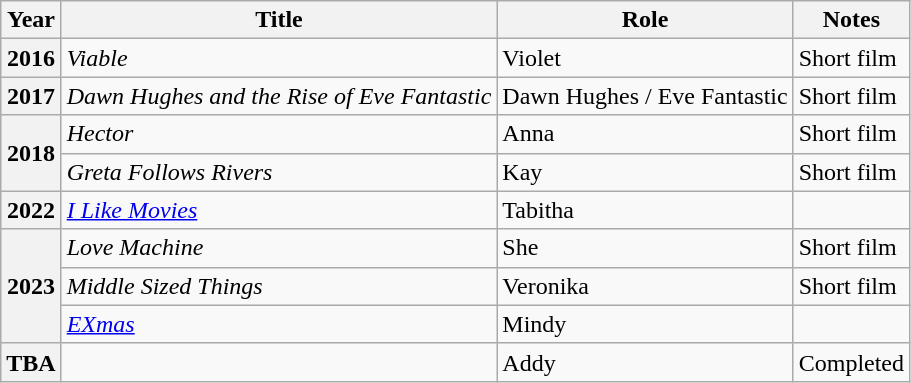<table class="wikitable sortable plainrowheaders">
<tr>
<th>Year</th>
<th>Title</th>
<th>Role</th>
<th class="unsortable">Notes</th>
</tr>
<tr>
<th scope="row">2016</th>
<td><em>Viable</em></td>
<td>Violet</td>
<td>Short film</td>
</tr>
<tr>
<th scope="row">2017</th>
<td><em>Dawn Hughes and the Rise of Eve Fantastic</em></td>
<td>Dawn Hughes / Eve Fantastic</td>
<td>Short film</td>
</tr>
<tr>
<th scope="row" rowspan="2">2018</th>
<td><em>Hector</em></td>
<td>Anna</td>
<td>Short film</td>
</tr>
<tr>
<td><em>Greta Follows Rivers</em></td>
<td>Kay</td>
<td>Short film</td>
</tr>
<tr>
<th scope="row">2022</th>
<td><em><a href='#'>I Like Movies</a></em></td>
<td>Tabitha</td>
<td></td>
</tr>
<tr>
<th scope="row" rowspan="3">2023</th>
<td><em>Love Machine</em></td>
<td>She</td>
<td>Short film</td>
</tr>
<tr>
<td><em>Middle Sized Things</em></td>
<td>Veronika</td>
<td>Short film</td>
</tr>
<tr>
<td><em><a href='#'>EXmas</a></em></td>
<td>Mindy</td>
<td></td>
</tr>
<tr>
<th scope="row">TBA</th>
<td></td>
<td>Addy</td>
<td>Completed</td>
</tr>
</table>
